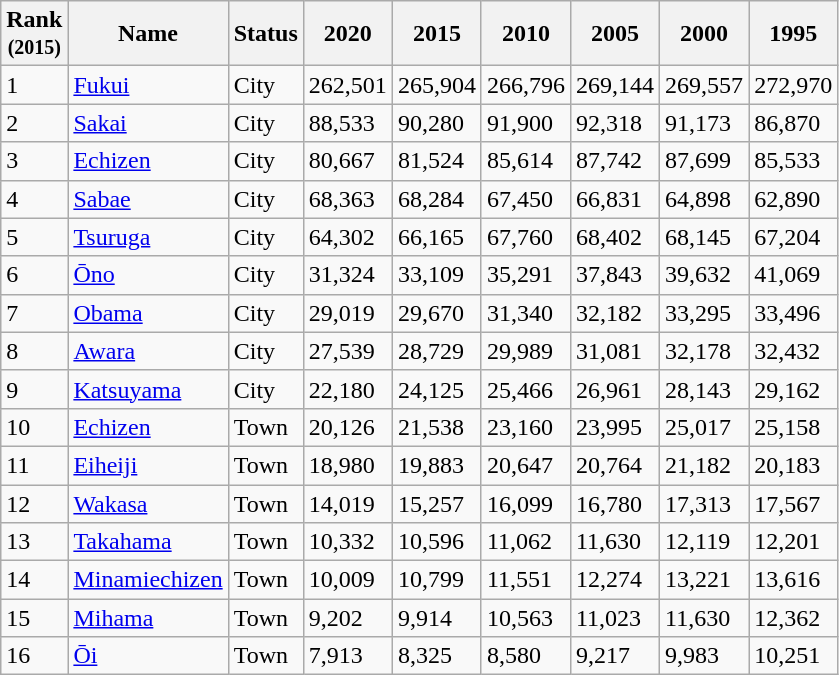<table class="wikitable sortable">
<tr>
<th>Rank<br><small>(2015)</small></th>
<th>Name</th>
<th>Status</th>
<th>2020</th>
<th>2015</th>
<th>2010</th>
<th>2005</th>
<th>2000</th>
<th>1995</th>
</tr>
<tr>
<td>1</td>
<td><a href='#'>Fukui</a></td>
<td>City</td>
<td>262,501</td>
<td>265,904</td>
<td>266,796</td>
<td>269,144</td>
<td>269,557</td>
<td>272,970</td>
</tr>
<tr>
<td>2</td>
<td><a href='#'>Sakai</a></td>
<td>City</td>
<td>88,533</td>
<td>90,280</td>
<td>91,900</td>
<td>92,318</td>
<td>91,173</td>
<td>86,870</td>
</tr>
<tr>
<td>3</td>
<td><a href='#'>Echizen</a></td>
<td>City</td>
<td>80,667</td>
<td>81,524</td>
<td>85,614</td>
<td>87,742</td>
<td>87,699</td>
<td>85,533</td>
</tr>
<tr>
<td>4</td>
<td><a href='#'>Sabae</a></td>
<td>City</td>
<td>68,363</td>
<td>68,284</td>
<td>67,450</td>
<td>66,831</td>
<td>64,898</td>
<td>62,890</td>
</tr>
<tr>
<td>5</td>
<td><a href='#'>Tsuruga</a></td>
<td>City</td>
<td>64,302</td>
<td>66,165</td>
<td>67,760</td>
<td>68,402</td>
<td>68,145</td>
<td>67,204</td>
</tr>
<tr>
<td>6</td>
<td><a href='#'>Ōno</a></td>
<td>City</td>
<td>31,324</td>
<td>33,109</td>
<td>35,291</td>
<td>37,843</td>
<td>39,632</td>
<td>41,069</td>
</tr>
<tr>
<td>7</td>
<td><a href='#'>Obama</a></td>
<td>City</td>
<td>29,019</td>
<td>29,670</td>
<td>31,340</td>
<td>32,182</td>
<td>33,295</td>
<td>33,496</td>
</tr>
<tr>
<td>8</td>
<td><a href='#'>Awara</a></td>
<td>City</td>
<td>27,539</td>
<td>28,729</td>
<td>29,989</td>
<td>31,081</td>
<td>32,178</td>
<td>32,432</td>
</tr>
<tr>
<td>9</td>
<td><a href='#'>Katsuyama</a></td>
<td>City</td>
<td>22,180</td>
<td>24,125</td>
<td>25,466</td>
<td>26,961</td>
<td>28,143</td>
<td>29,162</td>
</tr>
<tr>
<td>10</td>
<td><a href='#'>Echizen</a></td>
<td>Town</td>
<td>20,126</td>
<td>21,538</td>
<td>23,160</td>
<td>23,995</td>
<td>25,017</td>
<td>25,158</td>
</tr>
<tr>
<td>11</td>
<td><a href='#'>Eiheiji</a></td>
<td>Town</td>
<td>18,980</td>
<td>19,883</td>
<td>20,647</td>
<td>20,764</td>
<td>21,182</td>
<td>20,183</td>
</tr>
<tr>
<td>12</td>
<td><a href='#'>Wakasa</a></td>
<td>Town</td>
<td>14,019</td>
<td>15,257</td>
<td>16,099</td>
<td>16,780</td>
<td>17,313</td>
<td>17,567</td>
</tr>
<tr>
<td>13</td>
<td><a href='#'>Takahama</a></td>
<td>Town</td>
<td>10,332</td>
<td>10,596</td>
<td>11,062</td>
<td>11,630</td>
<td>12,119</td>
<td>12,201</td>
</tr>
<tr>
<td>14</td>
<td><a href='#'>Minamiechizen</a></td>
<td>Town</td>
<td>10,009</td>
<td>10,799</td>
<td>11,551</td>
<td>12,274</td>
<td>13,221</td>
<td>13,616</td>
</tr>
<tr>
<td>15</td>
<td><a href='#'>Mihama</a></td>
<td>Town</td>
<td>9,202</td>
<td>9,914</td>
<td>10,563</td>
<td>11,023</td>
<td>11,630</td>
<td>12,362</td>
</tr>
<tr>
<td>16</td>
<td><a href='#'>Ōi</a></td>
<td>Town</td>
<td>7,913</td>
<td>8,325</td>
<td>8,580</td>
<td>9,217</td>
<td>9,983</td>
<td>10,251</td>
</tr>
</table>
